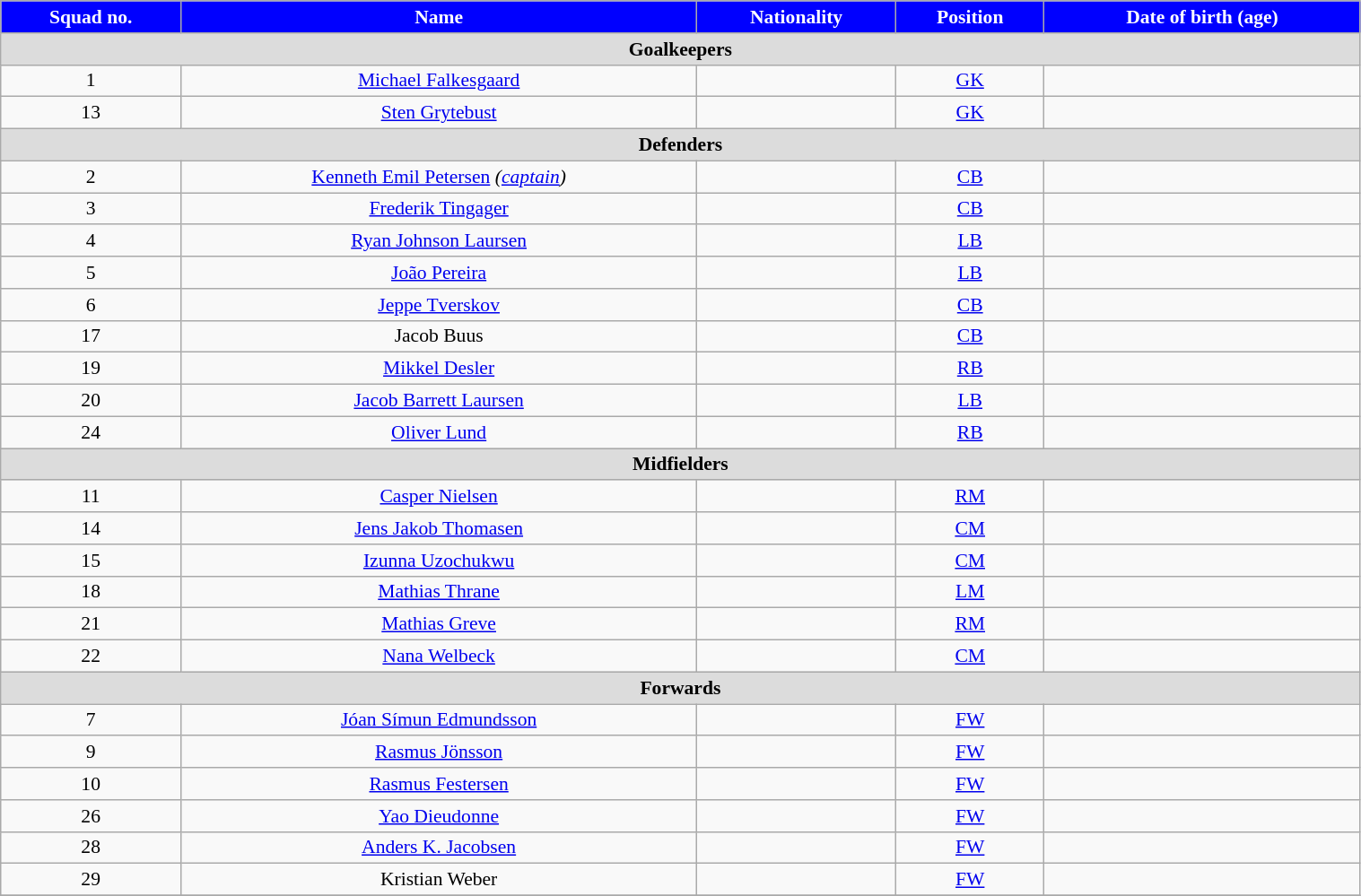<table class="wikitable" style="text-align:center; font-size:90%; width:80%">
<tr>
<th style="background:#0000ff; color:white; text-align:center">Squad no.</th>
<th style="background:#0000ff; color:white; text-align:center">Name</th>
<th style="background:#0000ff; color:white; text-align:center">Nationality</th>
<th style="background:#0000ff; color:white; text-align:center">Position</th>
<th style="background:#0000ff; color:white; text-align:center">Date of birth (age)</th>
</tr>
<tr>
<th colspan="6" style="background:#dcdcdc; text-align:center">Goalkeepers</th>
</tr>
<tr>
<td>1</td>
<td><a href='#'>Michael Falkesgaard</a></td>
<td></td>
<td><a href='#'>GK</a></td>
<td></td>
</tr>
<tr>
<td>13</td>
<td><a href='#'>Sten Grytebust</a></td>
<td></td>
<td><a href='#'>GK</a></td>
<td></td>
</tr>
<tr>
<th colspan="6" style="background:#dcdcdc; text-align:center">Defenders</th>
</tr>
<tr>
<td>2</td>
<td><a href='#'>Kenneth Emil Petersen</a> <em>(<a href='#'>captain</a>)</em></td>
<td></td>
<td><a href='#'>CB</a></td>
<td></td>
</tr>
<tr>
<td>3</td>
<td><a href='#'>Frederik Tingager</a></td>
<td></td>
<td><a href='#'>CB</a></td>
<td></td>
</tr>
<tr>
<td>4</td>
<td><a href='#'>Ryan Johnson Laursen</a></td>
<td></td>
<td><a href='#'>LB</a></td>
<td></td>
</tr>
<tr>
<td>5</td>
<td><a href='#'>João Pereira</a></td>
<td></td>
<td><a href='#'>LB</a></td>
<td></td>
</tr>
<tr>
<td>6</td>
<td><a href='#'>Jeppe Tverskov</a></td>
<td></td>
<td><a href='#'>CB</a></td>
<td></td>
</tr>
<tr>
<td>17</td>
<td>Jacob Buus</td>
<td></td>
<td><a href='#'>CB</a></td>
<td></td>
</tr>
<tr>
<td>19</td>
<td><a href='#'>Mikkel Desler</a></td>
<td></td>
<td><a href='#'>RB</a></td>
<td></td>
</tr>
<tr>
<td>20</td>
<td><a href='#'>Jacob Barrett Laursen</a></td>
<td></td>
<td><a href='#'>LB</a></td>
<td></td>
</tr>
<tr>
<td>24</td>
<td><a href='#'>Oliver Lund</a></td>
<td></td>
<td><a href='#'>RB</a></td>
<td></td>
</tr>
<tr>
<th colspan="6" style="background:#dcdcdc; text-align:center">Midfielders</th>
</tr>
<tr>
<td>11</td>
<td><a href='#'>Casper Nielsen</a></td>
<td></td>
<td><a href='#'>RM</a></td>
<td></td>
</tr>
<tr>
<td>14</td>
<td><a href='#'>Jens Jakob Thomasen</a></td>
<td></td>
<td><a href='#'>CM</a></td>
<td></td>
</tr>
<tr>
<td>15</td>
<td><a href='#'>Izunna Uzochukwu</a></td>
<td></td>
<td><a href='#'>CM</a></td>
<td></td>
</tr>
<tr>
<td>18</td>
<td><a href='#'>Mathias Thrane</a></td>
<td></td>
<td><a href='#'>LM</a></td>
<td></td>
</tr>
<tr>
<td>21</td>
<td><a href='#'>Mathias Greve</a></td>
<td></td>
<td><a href='#'>RM</a></td>
<td></td>
</tr>
<tr>
<td>22</td>
<td><a href='#'>Nana Welbeck</a></td>
<td></td>
<td><a href='#'>CM</a></td>
<td></td>
</tr>
<tr>
<th colspan="6" style="background:#dcdcdc; text-align:center">Forwards</th>
</tr>
<tr>
<td>7</td>
<td><a href='#'>Jóan Símun Edmundsson</a></td>
<td></td>
<td><a href='#'>FW</a></td>
<td></td>
</tr>
<tr>
<td>9</td>
<td><a href='#'>Rasmus Jönsson</a></td>
<td></td>
<td><a href='#'>FW</a></td>
<td></td>
</tr>
<tr>
<td>10</td>
<td><a href='#'>Rasmus Festersen</a></td>
<td></td>
<td><a href='#'>FW</a></td>
<td></td>
</tr>
<tr>
<td>26</td>
<td><a href='#'>Yao Dieudonne</a></td>
<td></td>
<td><a href='#'>FW</a></td>
<td></td>
</tr>
<tr>
<td>28</td>
<td><a href='#'>Anders K. Jacobsen</a></td>
<td></td>
<td><a href='#'>FW</a></td>
<td></td>
</tr>
<tr>
<td>29</td>
<td>Kristian Weber</td>
<td></td>
<td><a href='#'>FW</a></td>
<td></td>
</tr>
<tr>
</tr>
</table>
